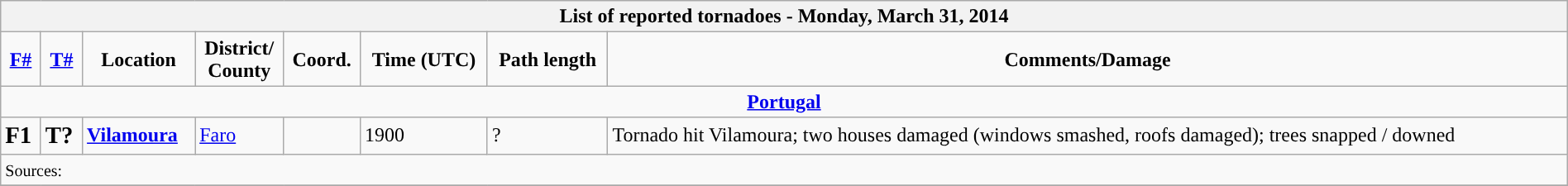<table class="wikitable collapsible" width="100%">
<tr>
<th colspan="8">List of reported tornadoes - Monday, March 31, 2014</th>
</tr>
<tr>
<td style="text-align: center;"><strong><a href='#'>F#</a></strong></td>
<td style="text-align: center;"><strong><a href='#'>T#</a></strong></td>
<td style="text-align: center;"><strong>Location</strong></td>
<td style="text-align: center;"><strong>District/<br>County</strong></td>
<td style="text-align: center;"><strong>Coord.</strong></td>
<td style="text-align: center;"><strong>Time (UTC)</strong></td>
<td style="text-align: center;"><strong>Path length</strong></td>
<td style="text-align: center;"><strong>Comments/Damage</strong></td>
</tr>
<tr>
<td colspan="8" align=center><strong><a href='#'>Portugal</a></strong></td>
</tr>
<tr>
<td><big><strong>F1</strong></big></td>
<td><big><strong>T?</strong></big></td>
<td><strong><a href='#'>Vilamoura</a></strong></td>
<td><a href='#'>Faro</a></td>
<td></td>
<td>1900</td>
<td>?</td>
<td>Tornado hit Vilamoura; two houses damaged (windows smashed, roofs damaged); trees snapped / downed</td>
</tr>
<tr>
<td colspan="8"><small>Sources:</small></td>
</tr>
<tr>
</tr>
</table>
